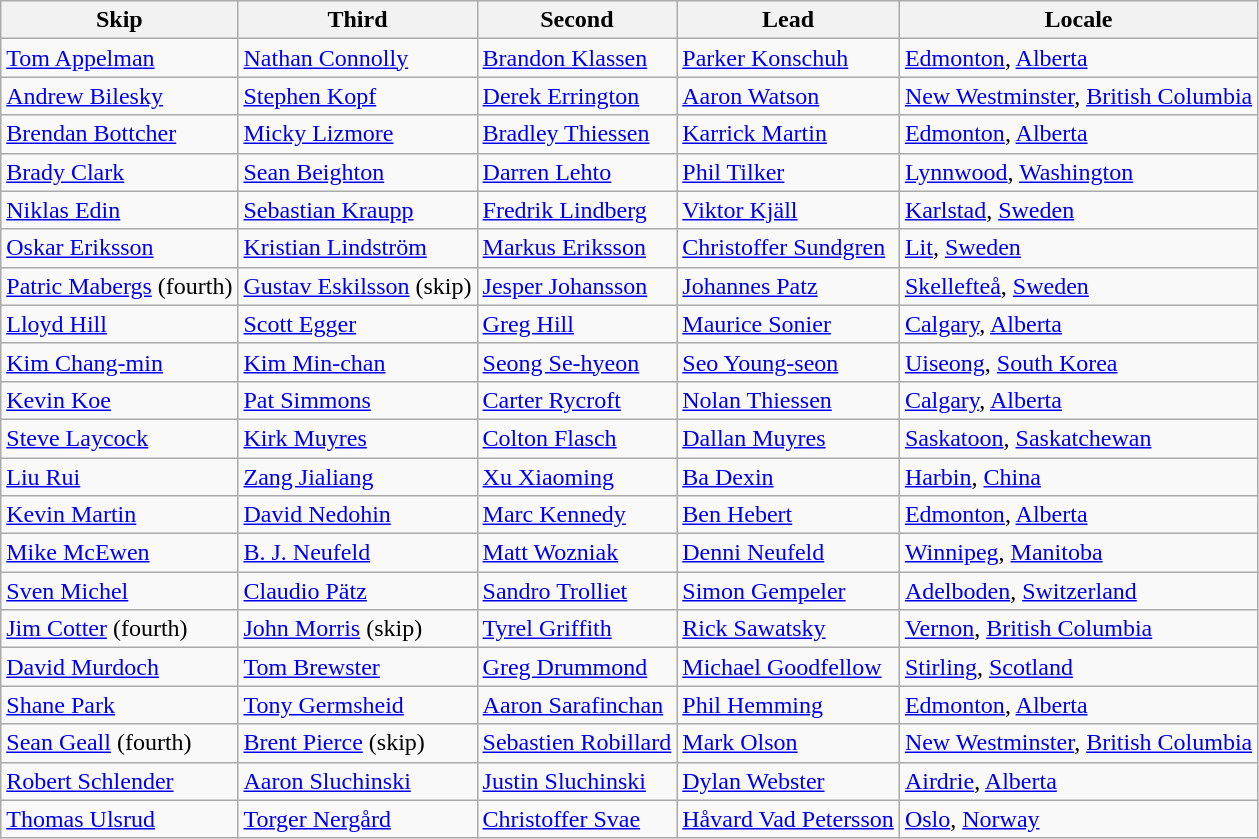<table class=wikitable>
<tr>
<th>Skip</th>
<th>Third</th>
<th>Second</th>
<th>Lead</th>
<th>Locale</th>
</tr>
<tr>
<td><a href='#'>Tom Appelman</a></td>
<td><a href='#'>Nathan Connolly</a></td>
<td><a href='#'>Brandon Klassen</a></td>
<td><a href='#'>Parker Konschuh</a></td>
<td> <a href='#'>Edmonton</a>, <a href='#'>Alberta</a></td>
</tr>
<tr>
<td><a href='#'>Andrew Bilesky</a></td>
<td><a href='#'>Stephen Kopf</a></td>
<td><a href='#'>Derek Errington</a></td>
<td><a href='#'>Aaron Watson</a></td>
<td> <a href='#'>New Westminster</a>, <a href='#'>British Columbia</a></td>
</tr>
<tr>
<td><a href='#'>Brendan Bottcher</a></td>
<td><a href='#'>Micky Lizmore</a></td>
<td><a href='#'>Bradley Thiessen</a></td>
<td><a href='#'>Karrick Martin</a></td>
<td> <a href='#'>Edmonton</a>, <a href='#'>Alberta</a></td>
</tr>
<tr>
<td><a href='#'>Brady Clark</a></td>
<td><a href='#'>Sean Beighton</a></td>
<td><a href='#'>Darren Lehto</a></td>
<td><a href='#'>Phil Tilker</a></td>
<td> <a href='#'>Lynnwood</a>, <a href='#'>Washington</a></td>
</tr>
<tr>
<td><a href='#'>Niklas Edin</a></td>
<td><a href='#'>Sebastian Kraupp</a></td>
<td><a href='#'>Fredrik Lindberg</a></td>
<td><a href='#'>Viktor Kjäll</a></td>
<td> <a href='#'>Karlstad</a>, <a href='#'>Sweden</a></td>
</tr>
<tr>
<td><a href='#'>Oskar Eriksson</a></td>
<td><a href='#'>Kristian Lindström</a></td>
<td><a href='#'>Markus Eriksson</a></td>
<td><a href='#'>Christoffer Sundgren</a></td>
<td>  <a href='#'>Lit</a>, <a href='#'>Sweden</a></td>
</tr>
<tr>
<td><a href='#'>Patric Mabergs</a> (fourth)</td>
<td><a href='#'>Gustav Eskilsson</a> (skip)</td>
<td><a href='#'>Jesper Johansson</a></td>
<td><a href='#'>Johannes Patz</a></td>
<td> <a href='#'>Skellefteå</a>, <a href='#'>Sweden</a></td>
</tr>
<tr>
<td><a href='#'>Lloyd Hill</a></td>
<td><a href='#'>Scott Egger</a></td>
<td><a href='#'>Greg Hill</a></td>
<td><a href='#'>Maurice Sonier</a></td>
<td> <a href='#'>Calgary</a>, <a href='#'>Alberta</a></td>
</tr>
<tr>
<td><a href='#'>Kim Chang-min</a></td>
<td><a href='#'>Kim Min-chan</a></td>
<td><a href='#'>Seong Se-hyeon</a></td>
<td><a href='#'>Seo Young-seon</a></td>
<td> <a href='#'>Uiseong</a>, <a href='#'>South Korea</a></td>
</tr>
<tr>
<td><a href='#'>Kevin Koe</a></td>
<td><a href='#'>Pat Simmons</a></td>
<td><a href='#'>Carter Rycroft</a></td>
<td><a href='#'>Nolan Thiessen</a></td>
<td> <a href='#'>Calgary</a>, <a href='#'>Alberta</a></td>
</tr>
<tr>
<td><a href='#'>Steve Laycock</a></td>
<td><a href='#'>Kirk Muyres</a></td>
<td><a href='#'>Colton Flasch</a></td>
<td><a href='#'>Dallan Muyres</a></td>
<td> <a href='#'>Saskatoon</a>, <a href='#'>Saskatchewan</a></td>
</tr>
<tr>
<td><a href='#'>Liu Rui</a></td>
<td><a href='#'>Zang Jialiang</a></td>
<td><a href='#'>Xu Xiaoming</a></td>
<td><a href='#'>Ba Dexin</a></td>
<td> <a href='#'>Harbin</a>, <a href='#'>China</a></td>
</tr>
<tr>
<td><a href='#'>Kevin Martin</a></td>
<td><a href='#'>David Nedohin</a></td>
<td><a href='#'>Marc Kennedy</a></td>
<td><a href='#'>Ben Hebert</a></td>
<td> <a href='#'>Edmonton</a>, <a href='#'>Alberta</a></td>
</tr>
<tr>
<td><a href='#'>Mike McEwen</a></td>
<td><a href='#'>B. J. Neufeld</a></td>
<td><a href='#'>Matt Wozniak</a></td>
<td><a href='#'>Denni Neufeld</a></td>
<td> <a href='#'>Winnipeg</a>, <a href='#'>Manitoba</a></td>
</tr>
<tr>
<td><a href='#'>Sven Michel</a></td>
<td><a href='#'>Claudio Pätz</a></td>
<td><a href='#'>Sandro Trolliet</a></td>
<td><a href='#'>Simon Gempeler</a></td>
<td> <a href='#'>Adelboden</a>, <a href='#'>Switzerland</a></td>
</tr>
<tr>
<td><a href='#'>Jim Cotter</a> (fourth)</td>
<td><a href='#'>John Morris</a> (skip)</td>
<td><a href='#'>Tyrel Griffith</a></td>
<td><a href='#'>Rick Sawatsky</a></td>
<td> <a href='#'>Vernon</a>, <a href='#'>British Columbia</a></td>
</tr>
<tr>
<td><a href='#'>David Murdoch</a></td>
<td><a href='#'>Tom Brewster</a></td>
<td><a href='#'>Greg Drummond</a></td>
<td><a href='#'>Michael Goodfellow</a></td>
<td> <a href='#'>Stirling</a>, <a href='#'>Scotland</a></td>
</tr>
<tr>
<td><a href='#'>Shane Park</a></td>
<td><a href='#'>Tony Germsheid</a></td>
<td><a href='#'>Aaron Sarafinchan</a></td>
<td><a href='#'>Phil Hemming</a></td>
<td> <a href='#'>Edmonton</a>, <a href='#'>Alberta</a></td>
</tr>
<tr>
<td><a href='#'>Sean Geall</a> (fourth)</td>
<td><a href='#'>Brent Pierce</a> (skip)</td>
<td><a href='#'>Sebastien Robillard</a></td>
<td><a href='#'>Mark Olson</a></td>
<td> <a href='#'>New Westminster</a>, <a href='#'>British Columbia</a></td>
</tr>
<tr>
<td><a href='#'>Robert Schlender</a></td>
<td><a href='#'>Aaron Sluchinski</a></td>
<td><a href='#'>Justin Sluchinski</a></td>
<td><a href='#'>Dylan Webster</a></td>
<td> <a href='#'>Airdrie</a>, <a href='#'>Alberta</a></td>
</tr>
<tr>
<td><a href='#'>Thomas Ulsrud</a></td>
<td><a href='#'>Torger Nergård</a></td>
<td><a href='#'>Christoffer Svae</a></td>
<td><a href='#'>Håvard Vad Petersson</a></td>
<td> <a href='#'>Oslo</a>, <a href='#'>Norway</a></td>
</tr>
</table>
